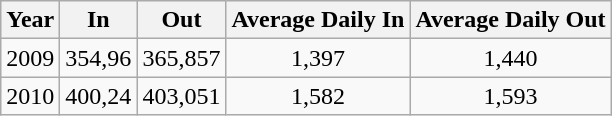<table class="wikitable" style="text-align:center">
<tr>
<th>Year</th>
<th>In</th>
<th>Out</th>
<th>Average Daily In</th>
<th>Average Daily Out</th>
</tr>
<tr>
<td>2009</td>
<td>354,96</td>
<td>365,857</td>
<td>1,397</td>
<td>1,440</td>
</tr>
<tr>
<td>2010</td>
<td>400,24</td>
<td>403,051</td>
<td>1,582</td>
<td>1,593</td>
</tr>
</table>
